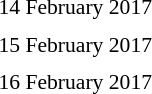<table style="font-size:90%">
<tr>
<th width=150></th>
<th width=100></th>
<th width=150></th>
</tr>
<tr>
<td colspan=2>14 February 2017</td>
</tr>
<tr>
<td align=right><strong></strong></td>
<td align=center></td>
<td></td>
</tr>
<tr>
<td colspan=2>15 February 2017</td>
</tr>
<tr>
<td align=right><strong></strong></td>
<td align=center></td>
<td></td>
</tr>
<tr>
<td colspan=2>16 February 2017</td>
</tr>
<tr>
<td align=right><strong></strong></td>
<td align=center></td>
<td></td>
</tr>
</table>
